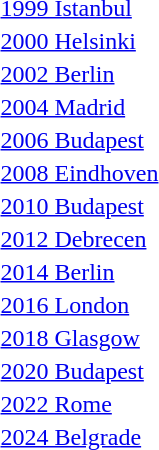<table>
<tr>
<td><a href='#'>1999 Istanbul</a></td>
<td></td>
<td></td>
<td></td>
</tr>
<tr>
<td><a href='#'>2000 Helsinki</a></td>
<td></td>
<td></td>
<td></td>
</tr>
<tr>
<td><a href='#'>2002 Berlin</a></td>
<td></td>
<td></td>
<td></td>
</tr>
<tr>
<td><a href='#'>2004 Madrid</a></td>
<td></td>
<td></td>
<td></td>
</tr>
<tr>
<td><a href='#'>2006 Budapest</a></td>
<td></td>
<td></td>
<td></td>
</tr>
<tr>
<td><a href='#'>2008 Eindhoven</a></td>
<td></td>
<td></td>
<td></td>
</tr>
<tr>
<td><a href='#'>2010 Budapest</a></td>
<td></td>
<td></td>
<td></td>
</tr>
<tr>
<td><a href='#'>2012 Debrecen</a></td>
<td></td>
<td></td>
<td></td>
</tr>
<tr>
<td><a href='#'>2014 Berlin</a></td>
<td></td>
<td></td>
<td></td>
</tr>
<tr>
<td><a href='#'>2016 London</a></td>
<td></td>
<td></td>
<td></td>
</tr>
<tr>
<td><a href='#'>2018 Glasgow</a></td>
<td></td>
<td></td>
<td></td>
</tr>
<tr>
<td><a href='#'>2020 Budapest</a></td>
<td></td>
<td></td>
<td></td>
</tr>
<tr>
<td><a href='#'>2022 Rome</a></td>
<td></td>
<td></td>
<td></td>
</tr>
<tr>
<td><a href='#'>2024 Belgrade</a></td>
<td></td>
<td></td>
<td></td>
</tr>
</table>
